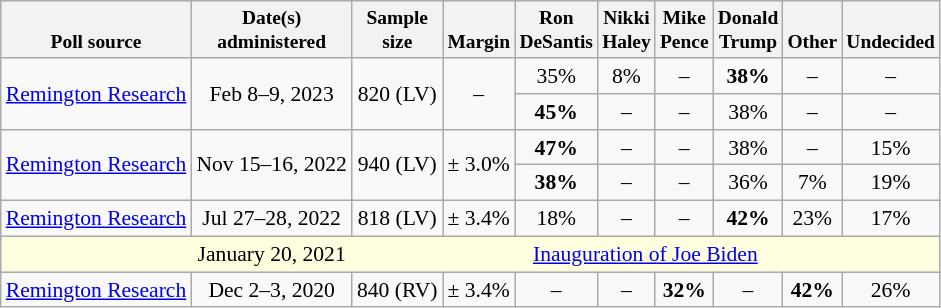<table class="wikitable mw-datatable" style="font-size:90%;text-align:center;">
<tr valign=bottom style="font-size:90%;">
<th>Poll source</th>
<th>Date(s)<br>administered</th>
<th>Sample<br>size</th>
<th>Margin<br></th>
<th>Ron<br>DeSantis</th>
<th>Nikki<br>Haley</th>
<th>Mike<br>Pence</th>
<th>Donald<br>Trump</th>
<th>Other</th>
<th>Undecided</th>
</tr>
<tr>
<td rowspan="2"><a href='#'>Remington Research</a></td>
<td rowspan="2">Feb 8–9, 2023</td>
<td rowspan="2">820 (LV)</td>
<td rowspan="2">–</td>
<td>35%</td>
<td>8%</td>
<td>–</td>
<td><strong>38%</strong></td>
<td>–</td>
<td>–</td>
</tr>
<tr>
<td><strong>45%</strong></td>
<td>–</td>
<td>–</td>
<td>38%</td>
<td>–</td>
<td>–</td>
</tr>
<tr>
<td rowspan="2"><a href='#'>Remington Research</a></td>
<td rowspan="2">Nov 15–16, 2022</td>
<td rowspan="2">940 (LV)</td>
<td rowspan="2">± 3.0%</td>
<td><strong>47%</strong></td>
<td>–</td>
<td>–</td>
<td>38%</td>
<td>–</td>
<td>15%</td>
</tr>
<tr>
<td><strong>38%</strong></td>
<td>–</td>
<td>–</td>
<td>36%</td>
<td>7%</td>
<td>19%</td>
</tr>
<tr>
<td><a href='#'>Remington Research</a></td>
<td>Jul 27–28, 2022</td>
<td>818 (LV)</td>
<td>± 3.4%</td>
<td>18%</td>
<td>–</td>
<td>–</td>
<td><strong>42%</strong></td>
<td>23%</td>
<td>17%</td>
</tr>
<tr>
<td style="border-right-style:hidden; background:lightyellow;"></td>
<td style="border-right-style:hidden; background:lightyellow;">January 20, 2021</td>
<td colspan="15" style="background:lightyellow;"><a href='#'>Inauguration of Joe Biden</a></td>
</tr>
<tr>
<td><a href='#'>Remington Research</a></td>
<td>Dec 2–3, 2020</td>
<td>840 (RV)</td>
<td>± 3.4%</td>
<td>–</td>
<td>–</td>
<td><strong>32%</strong></td>
<td>–</td>
<td><strong>42%</strong></td>
<td>26%</td>
</tr>
</table>
